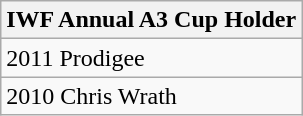<table class="wikitable" border="1">
<tr>
<th><strong>IWF Annual A3 Cup Holder</strong></th>
</tr>
<tr>
<td>2011 Prodigee</td>
</tr>
<tr>
<td>2010 Chris Wrath</td>
</tr>
</table>
